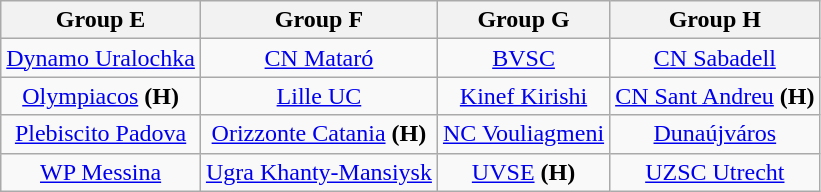<table class="wikitable" style="text-align:center;">
<tr>
<th>Group E</th>
<th>Group F</th>
<th>Group G</th>
<th>Group H</th>
</tr>
<tr>
<td> <a href='#'>Dynamo Uralochka</a></td>
<td> <a href='#'>CN Mataró</a></td>
<td> <a href='#'>BVSC</a></td>
<td> <a href='#'>CN Sabadell</a></td>
</tr>
<tr>
<td> <a href='#'>Olympiacos</a> <strong>(H)</strong></td>
<td> <a href='#'>Lille UC</a></td>
<td> <a href='#'>Kinef Kirishi</a></td>
<td> <a href='#'>CN Sant Andreu</a> <strong>(H)</strong></td>
</tr>
<tr>
<td> <a href='#'>Plebiscito Padova</a></td>
<td> <a href='#'>Orizzonte Catania</a> <strong>(H)</strong></td>
<td> <a href='#'>NC Vouliagmeni</a></td>
<td> <a href='#'>Dunaújváros</a></td>
</tr>
<tr>
<td> <a href='#'>WP Messina</a></td>
<td> <a href='#'>Ugra Khanty-Mansiysk</a></td>
<td> <a href='#'>UVSE</a> <strong>(H)</strong></td>
<td> <a href='#'>UZSC Utrecht</a></td>
</tr>
</table>
